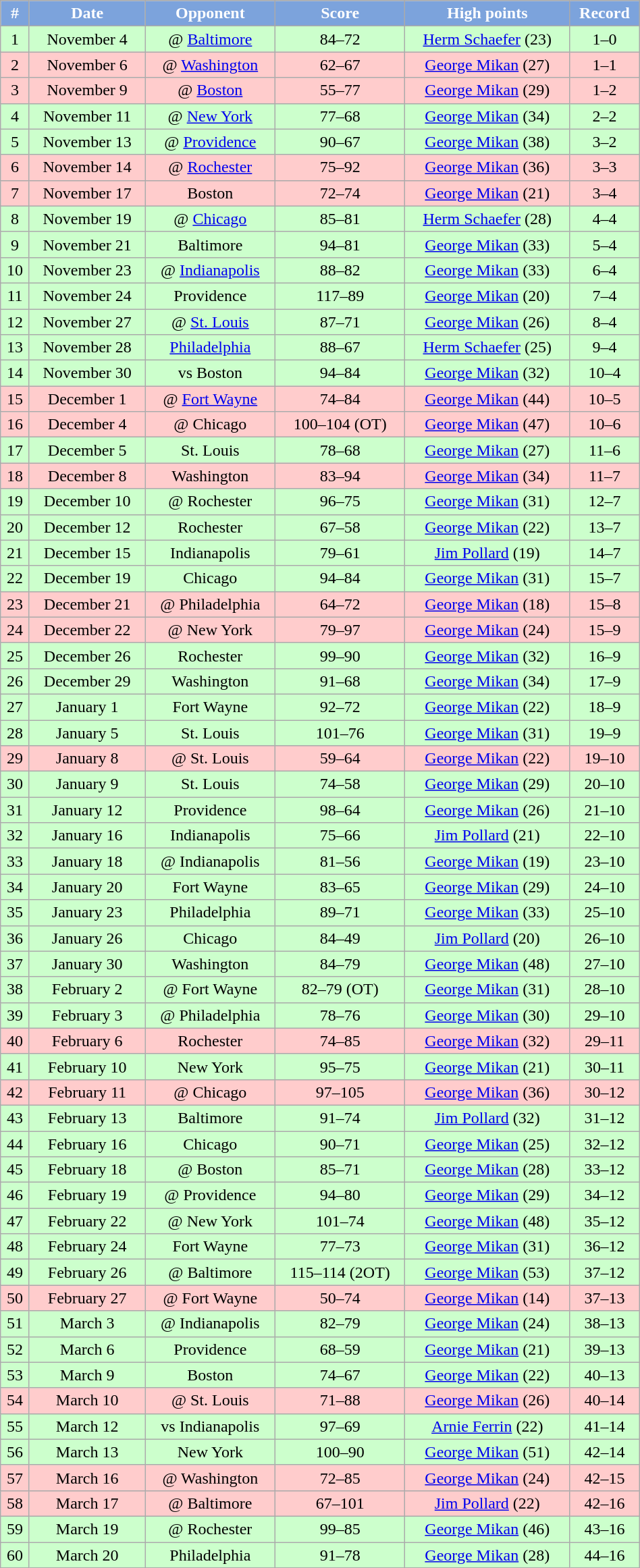<table class="wikitable" width="50%">
<tr align="center"  style="background:#7CA3DC; color:#FFFFFF;">
<td><strong>#</strong></td>
<td><strong>Date</strong></td>
<td><strong>Opponent</strong></td>
<td><strong>Score</strong></td>
<td><strong>High points</strong></td>
<td><strong>Record</strong></td>
</tr>
<tr align="center" bgcolor="ccffcc">
<td>1</td>
<td>November 4</td>
<td>@ <a href='#'>Baltimore</a></td>
<td>84–72</td>
<td><a href='#'>Herm Schaefer</a> (23)</td>
<td>1–0</td>
</tr>
<tr align="center" bgcolor="ffcccc">
<td>2</td>
<td>November 6</td>
<td>@ <a href='#'>Washington</a></td>
<td>62–67</td>
<td><a href='#'>George Mikan</a> (27)</td>
<td>1–1</td>
</tr>
<tr align="center" bgcolor="ffcccc">
<td>3</td>
<td>November 9</td>
<td>@ <a href='#'>Boston</a></td>
<td>55–77</td>
<td><a href='#'>George Mikan</a> (29)</td>
<td>1–2</td>
</tr>
<tr align="center" bgcolor="ccffcc">
<td>4</td>
<td>November 11</td>
<td>@ <a href='#'>New York</a></td>
<td>77–68</td>
<td><a href='#'>George Mikan</a> (34)</td>
<td>2–2</td>
</tr>
<tr align="center" bgcolor="ccffcc">
<td>5</td>
<td>November 13</td>
<td>@ <a href='#'>Providence</a></td>
<td>90–67</td>
<td><a href='#'>George Mikan</a> (38)</td>
<td>3–2</td>
</tr>
<tr align="center" bgcolor="ffcccc">
<td>6</td>
<td>November 14</td>
<td>@ <a href='#'>Rochester</a></td>
<td>75–92</td>
<td><a href='#'>George Mikan</a> (36)</td>
<td>3–3</td>
</tr>
<tr align="center" bgcolor="ffcccc">
<td>7</td>
<td>November 17</td>
<td>Boston</td>
<td>72–74</td>
<td><a href='#'>George Mikan</a> (21)</td>
<td>3–4</td>
</tr>
<tr align="center" bgcolor="ccffcc">
<td>8</td>
<td>November 19</td>
<td>@ <a href='#'>Chicago</a></td>
<td>85–81</td>
<td><a href='#'>Herm Schaefer</a> (28)</td>
<td>4–4</td>
</tr>
<tr align="center" bgcolor="ccffcc">
<td>9</td>
<td>November 21</td>
<td>Baltimore</td>
<td>94–81</td>
<td><a href='#'>George Mikan</a> (33)</td>
<td>5–4</td>
</tr>
<tr align="center" bgcolor="ccffcc">
<td>10</td>
<td>November 23</td>
<td>@ <a href='#'>Indianapolis</a></td>
<td>88–82</td>
<td><a href='#'>George Mikan</a> (33)</td>
<td>6–4</td>
</tr>
<tr align="center" bgcolor="ccffcc">
<td>11</td>
<td>November 24</td>
<td>Providence</td>
<td>117–89</td>
<td><a href='#'>George Mikan</a> (20)</td>
<td>7–4</td>
</tr>
<tr align="center" bgcolor="ccffcc">
<td>12</td>
<td>November 27</td>
<td>@ <a href='#'>St. Louis</a></td>
<td>87–71</td>
<td><a href='#'>George Mikan</a> (26)</td>
<td>8–4</td>
</tr>
<tr align="center" bgcolor="ccffcc">
<td>13</td>
<td>November 28</td>
<td><a href='#'>Philadelphia</a></td>
<td>88–67</td>
<td><a href='#'>Herm Schaefer</a> (25)</td>
<td>9–4</td>
</tr>
<tr align="center" bgcolor="ccffcc">
<td>14</td>
<td>November 30</td>
<td>vs Boston</td>
<td>94–84</td>
<td><a href='#'>George Mikan</a> (32)</td>
<td>10–4</td>
</tr>
<tr align="center" bgcolor="ffcccc">
<td>15</td>
<td>December 1</td>
<td>@ <a href='#'>Fort Wayne</a></td>
<td>74–84</td>
<td><a href='#'>George Mikan</a> (44)</td>
<td>10–5</td>
</tr>
<tr align="center" bgcolor="ffcccc">
<td>16</td>
<td>December 4</td>
<td>@ Chicago</td>
<td>100–104 (OT)</td>
<td><a href='#'>George Mikan</a> (47)</td>
<td>10–6</td>
</tr>
<tr align="center" bgcolor="ccffcc">
<td>17</td>
<td>December 5</td>
<td>St. Louis</td>
<td>78–68</td>
<td><a href='#'>George Mikan</a> (27)</td>
<td>11–6</td>
</tr>
<tr align="center" bgcolor="ffcccc">
<td>18</td>
<td>December 8</td>
<td>Washington</td>
<td>83–94</td>
<td><a href='#'>George Mikan</a> (34)</td>
<td>11–7</td>
</tr>
<tr align="center" bgcolor="ccffcc">
<td>19</td>
<td>December 10</td>
<td>@ Rochester</td>
<td>96–75</td>
<td><a href='#'>George Mikan</a> (31)</td>
<td>12–7</td>
</tr>
<tr align="center" bgcolor="ccffcc">
<td>20</td>
<td>December 12</td>
<td>Rochester</td>
<td>67–58</td>
<td><a href='#'>George Mikan</a> (22)</td>
<td>13–7</td>
</tr>
<tr align="center" bgcolor="ccffcc">
<td>21</td>
<td>December 15</td>
<td>Indianapolis</td>
<td>79–61</td>
<td><a href='#'>Jim Pollard</a> (19)</td>
<td>14–7</td>
</tr>
<tr align="center" bgcolor="ccffcc">
<td>22</td>
<td>December 19</td>
<td>Chicago</td>
<td>94–84</td>
<td><a href='#'>George Mikan</a> (31)</td>
<td>15–7</td>
</tr>
<tr align="center" bgcolor="ffcccc">
<td>23</td>
<td>December 21</td>
<td>@ Philadelphia</td>
<td>64–72</td>
<td><a href='#'>George Mikan</a> (18)</td>
<td>15–8</td>
</tr>
<tr align="center" bgcolor="ffcccc">
<td>24</td>
<td>December 22</td>
<td>@ New York</td>
<td>79–97</td>
<td><a href='#'>George Mikan</a> (24)</td>
<td>15–9</td>
</tr>
<tr align="center" bgcolor="ccffcc">
<td>25</td>
<td>December 26</td>
<td>Rochester</td>
<td>99–90</td>
<td><a href='#'>George Mikan</a> (32)</td>
<td>16–9</td>
</tr>
<tr align="center" bgcolor="ccffcc">
<td>26</td>
<td>December 29</td>
<td>Washington</td>
<td>91–68</td>
<td><a href='#'>George Mikan</a> (34)</td>
<td>17–9</td>
</tr>
<tr align="center" bgcolor="ccffcc">
<td>27</td>
<td>January 1</td>
<td>Fort Wayne</td>
<td>92–72</td>
<td><a href='#'>George Mikan</a> (22)</td>
<td>18–9</td>
</tr>
<tr align="center" bgcolor="ccffcc">
<td>28</td>
<td>January 5</td>
<td>St. Louis</td>
<td>101–76</td>
<td><a href='#'>George Mikan</a> (31)</td>
<td>19–9</td>
</tr>
<tr align="center" bgcolor="ffcccc">
<td>29</td>
<td>January 8</td>
<td>@ St. Louis</td>
<td>59–64</td>
<td><a href='#'>George Mikan</a> (22)</td>
<td>19–10</td>
</tr>
<tr align="center" bgcolor="ccffcc">
<td>30</td>
<td>January 9</td>
<td>St. Louis</td>
<td>74–58</td>
<td><a href='#'>George Mikan</a> (29)</td>
<td>20–10</td>
</tr>
<tr align="center" bgcolor="ccffcc">
<td>31</td>
<td>January 12</td>
<td>Providence</td>
<td>98–64</td>
<td><a href='#'>George Mikan</a> (26)</td>
<td>21–10</td>
</tr>
<tr align="center" bgcolor="ccffcc">
<td>32</td>
<td>January 16</td>
<td>Indianapolis</td>
<td>75–66</td>
<td><a href='#'>Jim Pollard</a> (21)</td>
<td>22–10</td>
</tr>
<tr align="center" bgcolor="ccffcc">
<td>33</td>
<td>January 18</td>
<td>@ Indianapolis</td>
<td>81–56</td>
<td><a href='#'>George Mikan</a> (19)</td>
<td>23–10</td>
</tr>
<tr align="center" bgcolor="ccffcc">
<td>34</td>
<td>January 20</td>
<td>Fort Wayne</td>
<td>83–65</td>
<td><a href='#'>George Mikan</a> (29)</td>
<td>24–10</td>
</tr>
<tr align="center" bgcolor="ccffcc">
<td>35</td>
<td>January 23</td>
<td>Philadelphia</td>
<td>89–71</td>
<td><a href='#'>George Mikan</a> (33)</td>
<td>25–10</td>
</tr>
<tr align="center" bgcolor="ccffcc">
<td>36</td>
<td>January 26</td>
<td>Chicago</td>
<td>84–49</td>
<td><a href='#'>Jim Pollard</a> (20)</td>
<td>26–10</td>
</tr>
<tr align="center" bgcolor="ccffcc">
<td>37</td>
<td>January 30</td>
<td>Washington</td>
<td>84–79</td>
<td><a href='#'>George Mikan</a> (48)</td>
<td>27–10</td>
</tr>
<tr align="center" bgcolor="ccffcc">
<td>38</td>
<td>February 2</td>
<td>@ Fort Wayne</td>
<td>82–79 (OT)</td>
<td><a href='#'>George Mikan</a> (31)</td>
<td>28–10</td>
</tr>
<tr align="center" bgcolor="ccffcc">
<td>39</td>
<td>February 3</td>
<td>@ Philadelphia</td>
<td>78–76</td>
<td><a href='#'>George Mikan</a> (30)</td>
<td>29–10</td>
</tr>
<tr align="center" bgcolor="ffcccc">
<td>40</td>
<td>February 6</td>
<td>Rochester</td>
<td>74–85</td>
<td><a href='#'>George Mikan</a> (32)</td>
<td>29–11</td>
</tr>
<tr align="center" bgcolor="ccffcc">
<td>41</td>
<td>February 10</td>
<td>New York</td>
<td>95–75</td>
<td><a href='#'>George Mikan</a> (21)</td>
<td>30–11</td>
</tr>
<tr align="center" bgcolor="ffcccc">
<td>42</td>
<td>February 11</td>
<td>@ Chicago</td>
<td>97–105</td>
<td><a href='#'>George Mikan</a> (36)</td>
<td>30–12</td>
</tr>
<tr align="center" bgcolor="ccffcc">
<td>43</td>
<td>February 13</td>
<td>Baltimore</td>
<td>91–74</td>
<td><a href='#'>Jim Pollard</a> (32)</td>
<td>31–12</td>
</tr>
<tr align="center" bgcolor="ccffcc">
<td>44</td>
<td>February 16</td>
<td>Chicago</td>
<td>90–71</td>
<td><a href='#'>George Mikan</a> (25)</td>
<td>32–12</td>
</tr>
<tr align="center" bgcolor="ccffcc">
<td>45</td>
<td>February 18</td>
<td>@ Boston</td>
<td>85–71</td>
<td><a href='#'>George Mikan</a> (28)</td>
<td>33–12</td>
</tr>
<tr align="center" bgcolor="ccffcc">
<td>46</td>
<td>February 19</td>
<td>@ Providence</td>
<td>94–80</td>
<td><a href='#'>George Mikan</a> (29)</td>
<td>34–12</td>
</tr>
<tr align="center" bgcolor="ccffcc">
<td>47</td>
<td>February 22</td>
<td>@ New York</td>
<td>101–74</td>
<td><a href='#'>George Mikan</a> (48)</td>
<td>35–12</td>
</tr>
<tr align="center" bgcolor="ccffcc">
<td>48</td>
<td>February 24</td>
<td>Fort Wayne</td>
<td>77–73</td>
<td><a href='#'>George Mikan</a> (31)</td>
<td>36–12</td>
</tr>
<tr align="center" bgcolor="ccffcc">
<td>49</td>
<td>February 26</td>
<td>@ Baltimore</td>
<td>115–114 (2OT)</td>
<td><a href='#'>George Mikan</a> (53)</td>
<td>37–12</td>
</tr>
<tr align="center" bgcolor="ffcccc">
<td>50</td>
<td>February 27</td>
<td>@ Fort Wayne</td>
<td>50–74</td>
<td><a href='#'>George Mikan</a> (14)</td>
<td>37–13</td>
</tr>
<tr align="center" bgcolor="ccffcc">
<td>51</td>
<td>March 3</td>
<td>@ Indianapolis</td>
<td>82–79</td>
<td><a href='#'>George Mikan</a> (24)</td>
<td>38–13</td>
</tr>
<tr align="center" bgcolor="ccffcc">
<td>52</td>
<td>March 6</td>
<td>Providence</td>
<td>68–59</td>
<td><a href='#'>George Mikan</a> (21)</td>
<td>39–13</td>
</tr>
<tr align="center" bgcolor="ccffcc">
<td>53</td>
<td>March 9</td>
<td>Boston</td>
<td>74–67</td>
<td><a href='#'>George Mikan</a> (22)</td>
<td>40–13</td>
</tr>
<tr align="center" bgcolor="ffcccc">
<td>54</td>
<td>March 10</td>
<td>@ St. Louis</td>
<td>71–88</td>
<td><a href='#'>George Mikan</a> (26)</td>
<td>40–14</td>
</tr>
<tr align="center" bgcolor="ccffcc">
<td>55</td>
<td>March 12</td>
<td>vs Indianapolis</td>
<td>97–69</td>
<td><a href='#'>Arnie Ferrin</a> (22)</td>
<td>41–14</td>
</tr>
<tr align="center" bgcolor="ccffcc">
<td>56</td>
<td>March 13</td>
<td>New York</td>
<td>100–90</td>
<td><a href='#'>George Mikan</a> (51)</td>
<td>42–14</td>
</tr>
<tr align="center" bgcolor="ffcccc">
<td>57</td>
<td>March 16</td>
<td>@ Washington</td>
<td>72–85</td>
<td><a href='#'>George Mikan</a> (24)</td>
<td>42–15</td>
</tr>
<tr align="center" bgcolor="ffcccc">
<td>58</td>
<td>March 17</td>
<td>@ Baltimore</td>
<td>67–101</td>
<td><a href='#'>Jim Pollard</a> (22)</td>
<td>42–16</td>
</tr>
<tr align="center" bgcolor="ccffcc">
<td>59</td>
<td>March 19</td>
<td>@ Rochester</td>
<td>99–85</td>
<td><a href='#'>George Mikan</a> (46)</td>
<td>43–16</td>
</tr>
<tr align="center" bgcolor="ccffcc">
<td>60</td>
<td>March 20</td>
<td>Philadelphia</td>
<td>91–78</td>
<td><a href='#'>George Mikan</a> (28)</td>
<td>44–16</td>
</tr>
</table>
